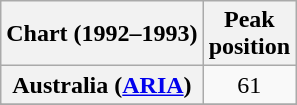<table class="wikitable sortable plainrowheaders" style="text-align:center">
<tr>
<th scope="col">Chart (1992–1993)</th>
<th scope="col">Peak<br>position</th>
</tr>
<tr>
<th scope="row">Australia (<a href='#'>ARIA</a>)</th>
<td>61</td>
</tr>
<tr>
</tr>
<tr>
</tr>
<tr>
</tr>
<tr>
</tr>
</table>
